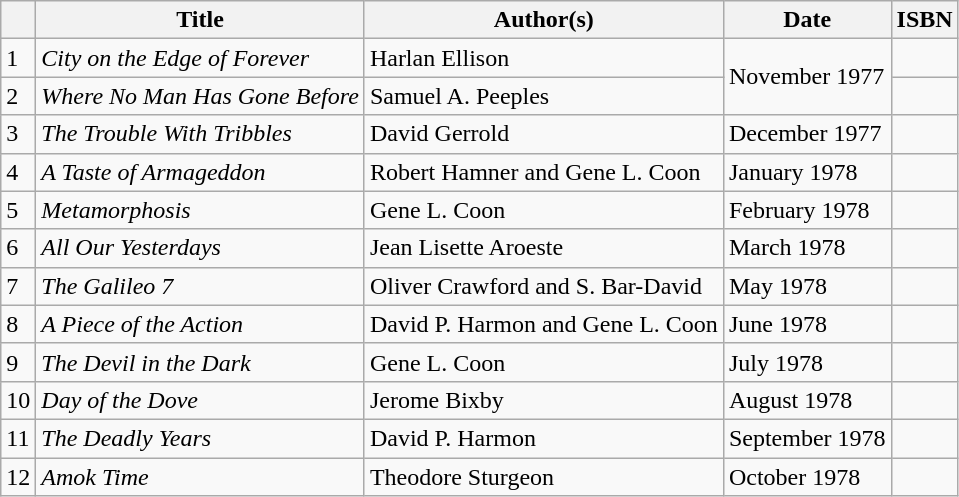<table class="wikitable">
<tr>
<th></th>
<th>Title</th>
<th>Author(s)</th>
<th>Date</th>
<th>ISBN</th>
</tr>
<tr>
<td>1</td>
<td><em>City on the Edge of Forever</em></td>
<td>Harlan Ellison</td>
<td rowspan="2">November 1977</td>
<td></td>
</tr>
<tr>
<td>2</td>
<td><em>Where No Man Has Gone Before</em></td>
<td>Samuel A. Peeples</td>
<td></td>
</tr>
<tr>
<td>3</td>
<td><em>The Trouble With Tribbles</em></td>
<td>David Gerrold</td>
<td>December 1977</td>
<td></td>
</tr>
<tr>
<td>4</td>
<td><em>A Taste of Armageddon</em></td>
<td>Robert Hamner and Gene L. Coon</td>
<td>January 1978</td>
<td></td>
</tr>
<tr>
<td>5</td>
<td><em>Metamorphosis</em></td>
<td>Gene L. Coon</td>
<td>February 1978</td>
<td></td>
</tr>
<tr>
<td>6</td>
<td><em>All Our Yesterdays</em></td>
<td>Jean Lisette Aroeste</td>
<td>March 1978</td>
<td></td>
</tr>
<tr>
<td>7</td>
<td><em>The Galileo 7</em></td>
<td>Oliver Crawford and S. Bar-David</td>
<td>May 1978</td>
<td></td>
</tr>
<tr>
<td>8</td>
<td><em>A Piece of the Action</em></td>
<td>David P. Harmon and Gene L. Coon</td>
<td>June 1978</td>
<td></td>
</tr>
<tr>
<td>9</td>
<td><em>The Devil in the Dark</em></td>
<td>Gene L. Coon</td>
<td>July 1978</td>
<td></td>
</tr>
<tr>
<td>10</td>
<td><em>Day of the Dove</em></td>
<td>Jerome Bixby</td>
<td>August 1978</td>
<td></td>
</tr>
<tr>
<td>11</td>
<td><em>The Deadly Years</em></td>
<td>David P. Harmon</td>
<td>September 1978</td>
<td></td>
</tr>
<tr>
<td>12</td>
<td><em>Amok Time</em></td>
<td>Theodore Sturgeon</td>
<td>October 1978</td>
<td></td>
</tr>
</table>
